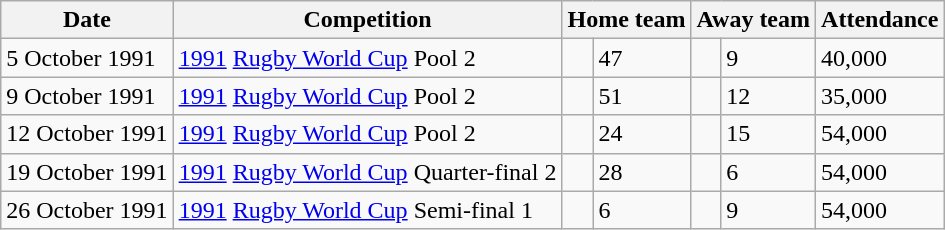<table class="wikitable">
<tr>
<th>Date</th>
<th>Competition</th>
<th colspan=2>Home team</th>
<th colspan=2>Away team</th>
<th>Attendance</th>
</tr>
<tr>
<td>5 October 1991</td>
<td><a href='#'>1991</a> <a href='#'>Rugby World Cup</a> Pool 2</td>
<td></td>
<td>47</td>
<td></td>
<td>9</td>
<td>40,000</td>
</tr>
<tr>
<td>9 October 1991</td>
<td><a href='#'>1991</a> <a href='#'>Rugby World Cup</a> Pool 2</td>
<td></td>
<td>51</td>
<td></td>
<td>12</td>
<td>35,000</td>
</tr>
<tr>
<td>12 October 1991</td>
<td><a href='#'>1991</a> <a href='#'>Rugby World Cup</a> Pool 2</td>
<td></td>
<td>24</td>
<td></td>
<td>15</td>
<td>54,000</td>
</tr>
<tr>
<td>19 October 1991</td>
<td><a href='#'>1991</a> <a href='#'>Rugby World Cup</a> Quarter-final 2</td>
<td></td>
<td>28</td>
<td></td>
<td>6</td>
<td>54,000</td>
</tr>
<tr>
<td>26 October 1991</td>
<td><a href='#'>1991</a> <a href='#'>Rugby World Cup</a> Semi-final 1</td>
<td></td>
<td>6</td>
<td></td>
<td>9</td>
<td>54,000</td>
</tr>
</table>
